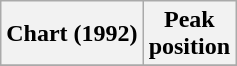<table class="wikitable plainrowheaders" style="text-align:center">
<tr>
<th>Chart (1992)</th>
<th>Peak<br>position</th>
</tr>
<tr>
</tr>
</table>
